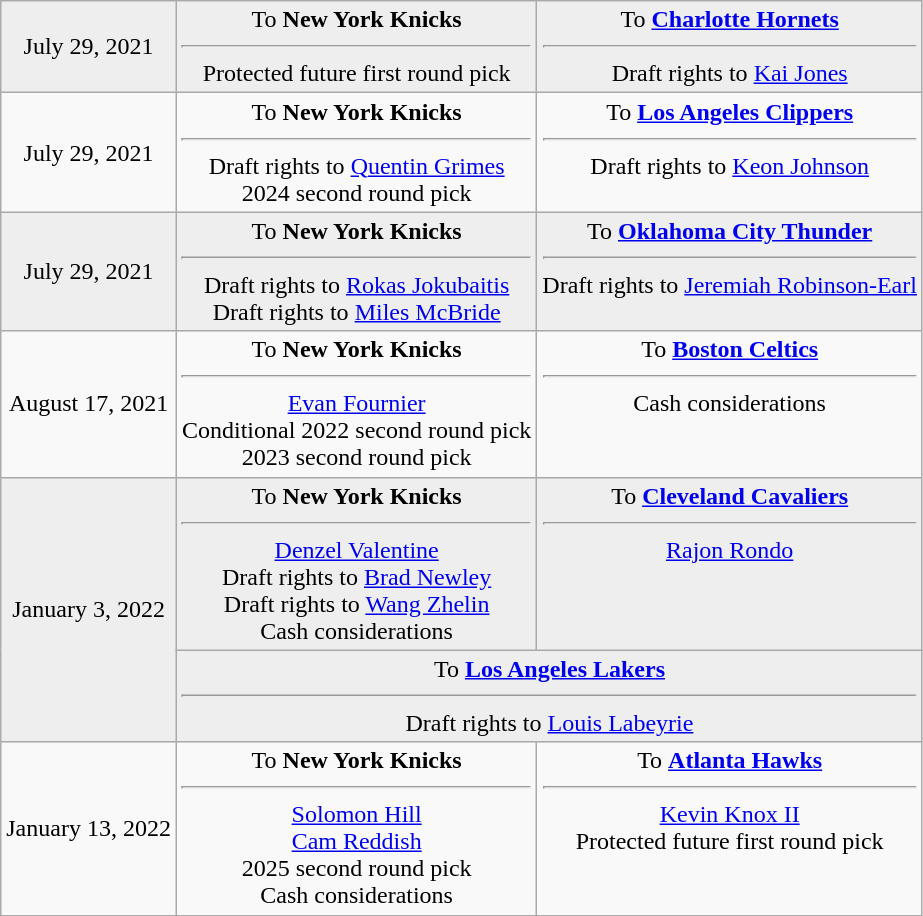<table class="wikitable" style="text-align:center;">
<tr style="background:#eee;">
<td>July 29, 2021</td>
<td style="vertical-align:top;">To <strong>New York Knicks</strong><hr>Protected future first round pick</td>
<td style="vertical-align:top;">To <strong><a href='#'>Charlotte Hornets</a></strong><hr>Draft rights to <a href='#'>Kai Jones</a></td>
</tr>
<tr>
<td>July 29, 2021</td>
<td style="vertical-align:top;">To <strong>New York Knicks</strong><hr>Draft rights to <a href='#'>Quentin Grimes</a><br>2024 second round pick</td>
<td style="vertical-align:top;">To <strong><a href='#'>Los Angeles Clippers</a></strong><hr>Draft rights to <a href='#'>Keon Johnson</a></td>
</tr>
<tr style="background:#eee;">
<td>July 29, 2021</td>
<td style="vertical-align:top;">To <strong>New York Knicks</strong><hr>Draft rights to <a href='#'>Rokas Jokubaitis</a><br>Draft rights to <a href='#'>Miles McBride</a></td>
<td style="vertical-align:top;">To <strong><a href='#'>Oklahoma City Thunder</a></strong><hr>Draft rights to <a href='#'>Jeremiah Robinson-Earl</a></td>
</tr>
<tr>
<td>August 17, 2021</td>
<td style="vertical-align:top;">To <strong>New York Knicks</strong><hr><a href='#'>Evan Fournier</a><br>Conditional 2022 second round pick<br>2023 second round pick</td>
<td style="vertical-align:top;">To <strong><a href='#'>Boston Celtics</a></strong><hr>Cash considerations</td>
</tr>
<tr style="background:#eee;">
<td rowspan="2">January 3, 2022</td>
<td style="vertical-align:top;">To <strong>New York Knicks</strong><hr><a href='#'>Denzel Valentine</a><br>Draft rights to <a href='#'>Brad Newley</a><br>Draft rights to <a href='#'>Wang Zhelin</a><br>Cash considerations</td>
<td style="vertical-align:top;">To <strong><a href='#'>Cleveland Cavaliers</a></strong><hr><a href='#'>Rajon Rondo</a></td>
</tr>
<tr style="background:#eee;">
<td style="vertical-align:top;" colspan="2">To <strong><a href='#'>Los Angeles Lakers</a></strong><hr>Draft rights to <a href='#'>Louis Labeyrie</a></td>
</tr>
<tr>
<td>January 13, 2022</td>
<td style="vertical-align:top;">To <strong>New York Knicks</strong><hr><a href='#'>Solomon Hill</a><br><a href='#'>Cam Reddish</a><br>2025 second round pick<br>Cash considerations</td>
<td style="vertical-align:top;">To <strong><a href='#'>Atlanta Hawks</a></strong><hr><a href='#'>Kevin Knox II</a><br>Protected future first round pick</td>
</tr>
</table>
